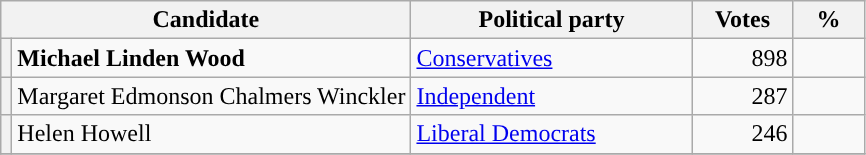<table class="wikitable">
<tr>
<th valign=top colspan="2" style="width: 180px">Candidate</th>
<th valign=top style="width: 180px">Political party</th>
<th valign=top style="width: 60px">Votes</th>
<th valign=top style="width: 40px">%</th>
</tr>
<tr>
<th style="background-color: "></th>
<td><strong>Michael Linden Wood</strong></td>
<td><a href='#'>Conservatives</a></td>
<td align="right">898</td>
<td align="right"></td>
</tr>
<tr>
<th style="background-color: "></th>
<td>Margaret Edmonson Chalmers Winckler</td>
<td><a href='#'>Independent</a></td>
<td align="right">287</td>
<td align="right"></td>
</tr>
<tr>
<th style="background-color: "></th>
<td>Helen Howell</td>
<td><a href='#'>Liberal Democrats</a></td>
<td align="right">246</td>
<td align="right"></td>
</tr>
<tr>
</tr>
</table>
